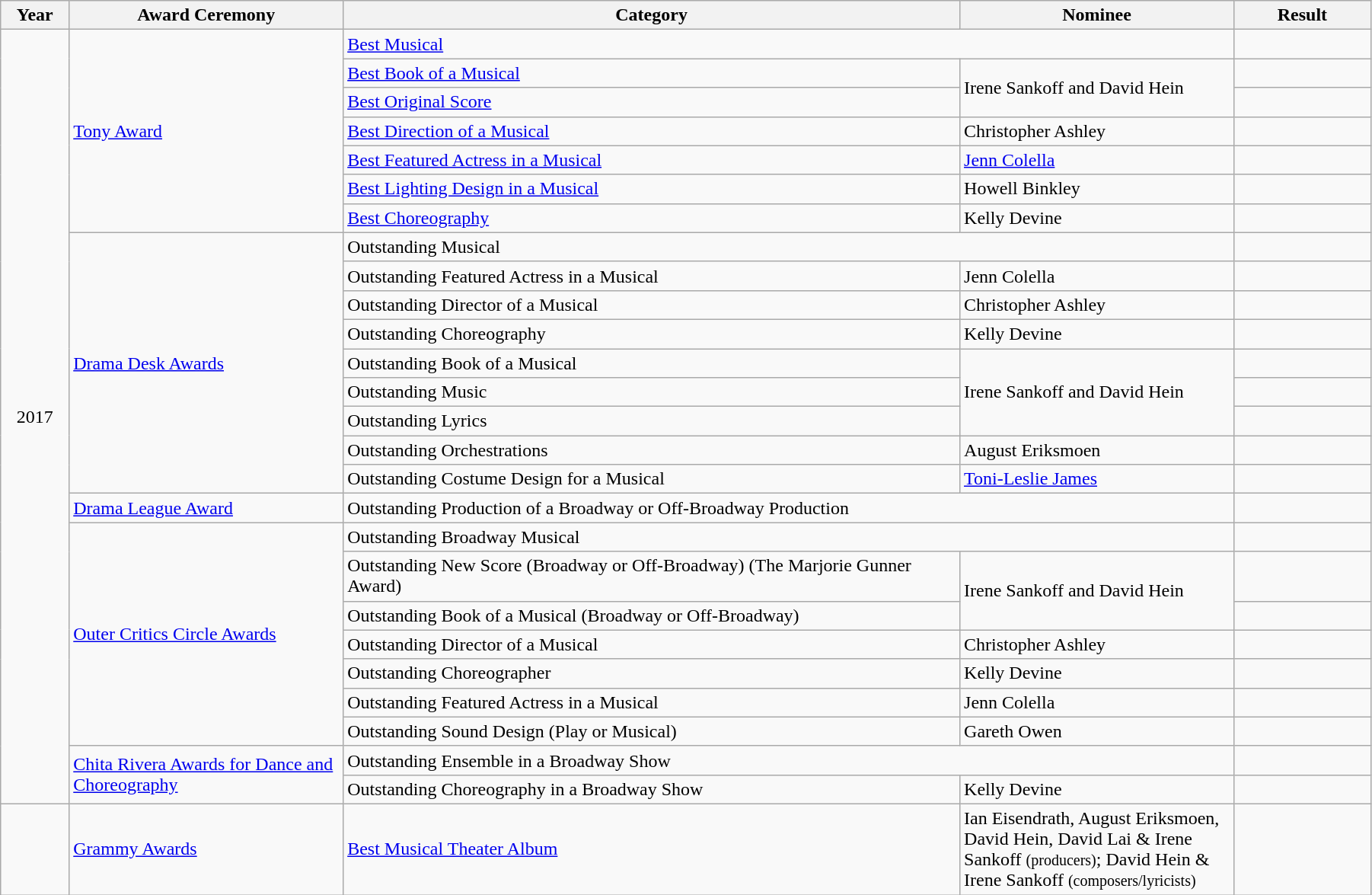<table class="wikitable" width="95%">
<tr>
<th width="5%">Year</th>
<th width="20%">Award Ceremony</th>
<th width="45%">Category</th>
<th width="20%">Nominee</th>
<th width="10%">Result</th>
</tr>
<tr>
<td rowspan="26" align="center">2017</td>
<td rowspan="7"><a href='#'>Tony Award</a></td>
<td colspan="2"><a href='#'>Best Musical</a></td>
<td></td>
</tr>
<tr>
<td><a href='#'>Best Book of a Musical</a></td>
<td rowspan="2">Irene Sankoff and David Hein</td>
<td></td>
</tr>
<tr>
<td><a href='#'>Best Original Score</a></td>
<td></td>
</tr>
<tr>
<td><a href='#'>Best Direction of a Musical</a></td>
<td>Christopher Ashley</td>
<td></td>
</tr>
<tr>
<td><a href='#'>Best Featured Actress in a Musical</a></td>
<td><a href='#'>Jenn Colella</a></td>
<td></td>
</tr>
<tr>
<td><a href='#'>Best Lighting Design in a Musical</a></td>
<td>Howell Binkley</td>
<td></td>
</tr>
<tr>
<td><a href='#'>Best Choreography</a></td>
<td>Kelly Devine</td>
<td></td>
</tr>
<tr>
<td rowspan="9"><a href='#'>Drama Desk Awards</a></td>
<td rowspan="1" colspan="2">Outstanding Musical</td>
<td></td>
</tr>
<tr>
<td rowspan="1">Outstanding Featured Actress in a Musical</td>
<td rowspan="1">Jenn Colella</td>
<td></td>
</tr>
<tr>
<td rowspan="1">Outstanding Director of a Musical</td>
<td rowspan="1">Christopher Ashley</td>
<td></td>
</tr>
<tr>
<td rowspan="1">Outstanding Choreography</td>
<td rowspan="1">Kelly Devine</td>
<td></td>
</tr>
<tr>
<td rowspan="1">Outstanding Book of a Musical</td>
<td rowspan="3">Irene Sankoff and David Hein</td>
<td></td>
</tr>
<tr>
<td rowspan="1">Outstanding Music</td>
<td></td>
</tr>
<tr>
<td rowspan="1">Outstanding Lyrics</td>
<td></td>
</tr>
<tr>
<td rowspan="1">Outstanding Orchestrations</td>
<td rowspan="1">August Eriksmoen</td>
<td></td>
</tr>
<tr>
<td rowspan="1">Outstanding Costume Design for a Musical</td>
<td rowspan="1"><a href='#'>Toni-Leslie James</a></td>
<td></td>
</tr>
<tr>
<td colspan="1"><a href='#'>Drama League Award</a></td>
<td rowspan="1" colspan="2">Outstanding Production of a Broadway or Off-Broadway Production</td>
<td></td>
</tr>
<tr>
<td rowspan="7"><a href='#'>Outer Critics Circle Awards</a></td>
<td rowspan="1" colspan="2">Outstanding Broadway Musical</td>
<td></td>
</tr>
<tr>
<td rowspan="1">Outstanding New Score (Broadway or Off-Broadway) (The Marjorie Gunner Award)</td>
<td rowspan="2">Irene Sankoff and David Hein</td>
<td></td>
</tr>
<tr>
<td rowspan="1">Outstanding Book of a Musical (Broadway or Off-Broadway)</td>
<td></td>
</tr>
<tr>
<td rowspan="1">Outstanding Director of a Musical</td>
<td rowspan="1">Christopher Ashley</td>
<td></td>
</tr>
<tr>
<td rowspan="1">Outstanding Choreographer</td>
<td rowspan="1">Kelly Devine</td>
<td></td>
</tr>
<tr>
<td rowspan="1">Outstanding Featured Actress in a Musical</td>
<td rowspan="1">Jenn Colella</td>
<td></td>
</tr>
<tr>
<td rowspan="1">Outstanding Sound Design (Play or Musical)</td>
<td rowspan="1">Gareth Owen</td>
<td></td>
</tr>
<tr>
<td rowspan="2"><a href='#'>Chita Rivera Awards for Dance and Choreography</a></td>
<td colspan="2">Outstanding Ensemble in a Broadway Show</td>
<td></td>
</tr>
<tr>
<td rowspan="1">Outstanding Choreography in a Broadway Show</td>
<td rowspan="1">Kelly Devine</td>
<td></td>
</tr>
<tr>
<td></td>
<td><a href='#'>Grammy Awards</a></td>
<td><a href='#'>Best Musical Theater Album</a></td>
<td>Ian Eisendrath, August Eriksmoen, David Hein, David Lai & Irene Sankoff <small>(producers)</small>; David Hein & Irene Sankoff <small>(composers/lyricists)</small></td>
<td></td>
</tr>
</table>
